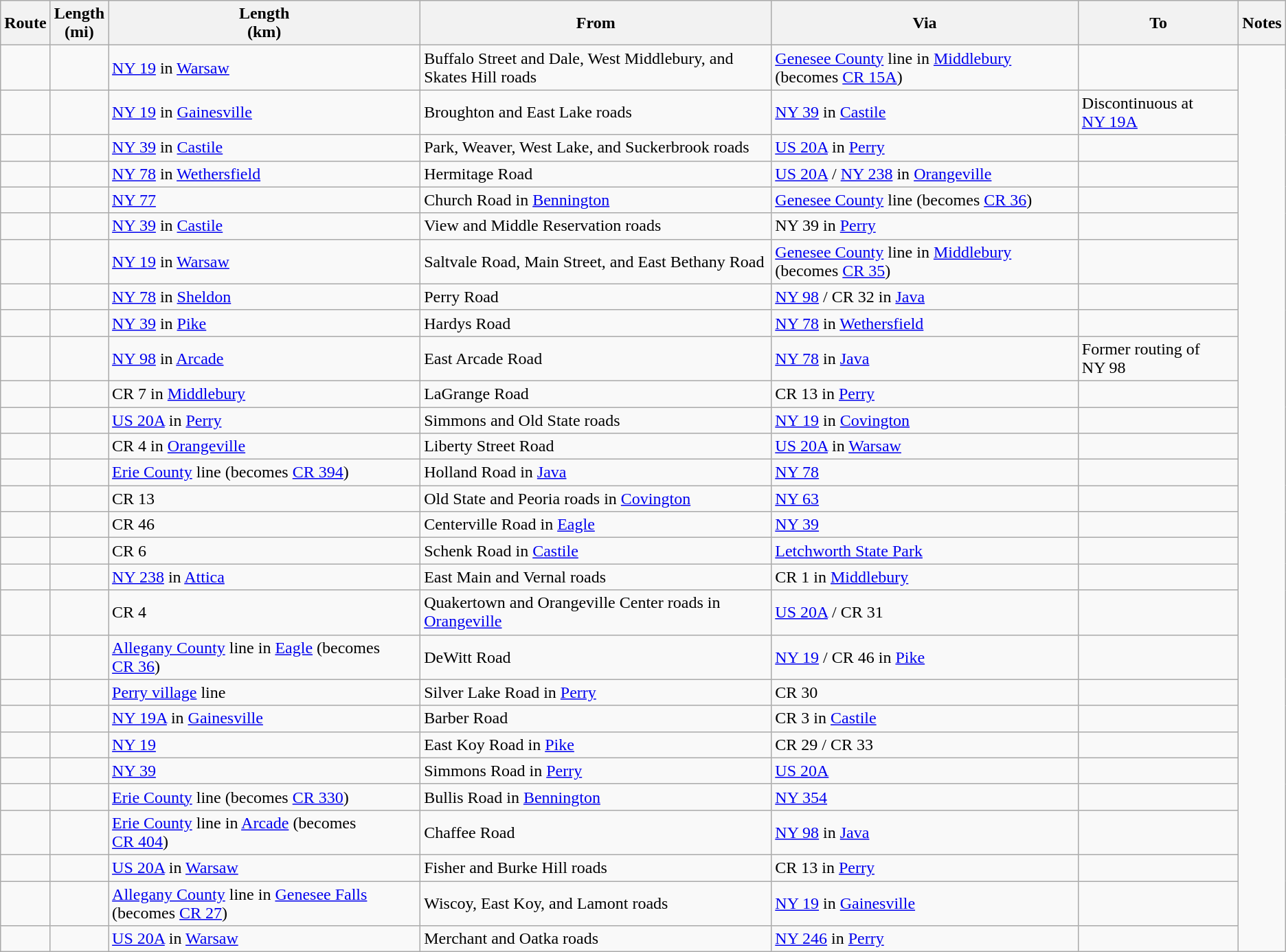<table class="wikitable sortable">
<tr>
<th>Route</th>
<th>Length<br>(mi)</th>
<th>Length<br>(km)</th>
<th class="unsortable">From</th>
<th class="unsortable">Via</th>
<th class="unsortable">To</th>
<th class="unsortable">Notes</th>
</tr>
<tr>
<td id="1"></td>
<td></td>
<td><a href='#'>NY&nbsp;19</a> in <a href='#'>Warsaw</a></td>
<td>Buffalo Street and Dale, West Middlebury, and Skates Hill roads</td>
<td><a href='#'>Genesee County</a> line in <a href='#'>Middlebury</a> (becomes <a href='#'>CR 15A</a>)</td>
<td></td>
</tr>
<tr>
<td id="2"></td>
<td></td>
<td><a href='#'>NY&nbsp;19</a> in <a href='#'>Gainesville</a></td>
<td>Broughton and East Lake roads</td>
<td><a href='#'>NY&nbsp;39</a> in <a href='#'>Castile</a></td>
<td>Discontinuous at <a href='#'>NY&nbsp;19A</a></td>
</tr>
<tr>
<td id="3"></td>
<td></td>
<td><a href='#'>NY&nbsp;39</a> in <a href='#'>Castile</a></td>
<td>Park, Weaver, West Lake, and Suckerbrook roads</td>
<td><a href='#'>US 20A</a> in <a href='#'>Perry</a></td>
<td></td>
</tr>
<tr>
<td id="4"></td>
<td></td>
<td><a href='#'>NY&nbsp;78</a> in <a href='#'>Wethersfield</a></td>
<td>Hermitage Road</td>
<td><a href='#'>US 20A</a> / <a href='#'>NY&nbsp;238</a> in <a href='#'>Orangeville</a></td>
<td></td>
</tr>
<tr>
<td id="5"></td>
<td></td>
<td><a href='#'>NY&nbsp;77</a></td>
<td>Church Road in <a href='#'>Bennington</a></td>
<td><a href='#'>Genesee County</a> line (becomes <a href='#'>CR 36</a>)</td>
<td></td>
</tr>
<tr>
<td id="6"></td>
<td></td>
<td><a href='#'>NY&nbsp;39</a> in <a href='#'>Castile</a></td>
<td>View and Middle Reservation roads</td>
<td>NY 39 in <a href='#'>Perry</a></td>
<td></td>
</tr>
<tr>
<td id="7"></td>
<td></td>
<td><a href='#'>NY&nbsp;19</a> in <a href='#'>Warsaw</a></td>
<td>Saltvale Road, Main Street, and East Bethany Road</td>
<td><a href='#'>Genesee County</a> line in <a href='#'>Middlebury</a> (becomes <a href='#'>CR 35</a>)</td>
<td></td>
</tr>
<tr>
<td id="9"></td>
<td></td>
<td><a href='#'>NY&nbsp;78</a> in <a href='#'>Sheldon</a></td>
<td>Perry Road</td>
<td><a href='#'>NY&nbsp;98</a> / CR 32 in <a href='#'>Java</a></td>
<td></td>
</tr>
<tr>
<td id="10"></td>
<td></td>
<td><a href='#'>NY&nbsp;39</a> in <a href='#'>Pike</a></td>
<td>Hardys Road</td>
<td><a href='#'>NY&nbsp;78</a> in <a href='#'>Wethersfield</a></td>
<td></td>
</tr>
<tr>
<td id="11"></td>
<td></td>
<td><a href='#'>NY&nbsp;98</a> in <a href='#'>Arcade</a></td>
<td>East Arcade Road</td>
<td><a href='#'>NY&nbsp;78</a> in <a href='#'>Java</a></td>
<td>Former routing of NY 98</td>
</tr>
<tr>
<td id="12"></td>
<td></td>
<td>CR 7 in <a href='#'>Middlebury</a></td>
<td>LaGrange Road</td>
<td>CR 13 in <a href='#'>Perry</a></td>
<td></td>
</tr>
<tr>
<td id="13"></td>
<td></td>
<td><a href='#'>US 20A</a> in <a href='#'>Perry</a></td>
<td>Simmons and Old State roads</td>
<td><a href='#'>NY&nbsp;19</a> in <a href='#'>Covington</a></td>
<td></td>
</tr>
<tr>
<td id="14"></td>
<td></td>
<td>CR 4 in <a href='#'>Orangeville</a></td>
<td>Liberty Street Road</td>
<td><a href='#'>US 20A</a> in <a href='#'>Warsaw</a></td>
<td></td>
</tr>
<tr>
<td id="15"></td>
<td></td>
<td><a href='#'>Erie County</a> line (becomes <a href='#'>CR 394</a>)</td>
<td>Holland Road in <a href='#'>Java</a></td>
<td><a href='#'>NY&nbsp;78</a></td>
<td></td>
</tr>
<tr>
<td id="16"></td>
<td></td>
<td>CR 13</td>
<td>Old State and Peoria roads in <a href='#'>Covington</a></td>
<td><a href='#'>NY&nbsp;63</a></td>
<td></td>
</tr>
<tr>
<td id="17"></td>
<td></td>
<td>CR 46</td>
<td>Centerville Road in <a href='#'>Eagle</a></td>
<td><a href='#'>NY&nbsp;39</a></td>
<td></td>
</tr>
<tr>
<td id="18"></td>
<td></td>
<td>CR 6</td>
<td>Schenk Road in <a href='#'>Castile</a></td>
<td><a href='#'>Letchworth State Park</a></td>
<td></td>
</tr>
<tr>
<td id="19"></td>
<td></td>
<td><a href='#'>NY&nbsp;238</a> in <a href='#'>Attica</a></td>
<td>East Main and Vernal roads</td>
<td>CR 1 in <a href='#'>Middlebury</a></td>
<td></td>
</tr>
<tr>
<td id="20"></td>
<td></td>
<td>CR 4</td>
<td>Quakertown and Orangeville Center roads in <a href='#'>Orangeville</a></td>
<td><a href='#'>US 20A</a> / CR 31</td>
<td></td>
</tr>
<tr>
<td id="21"></td>
<td></td>
<td><a href='#'>Allegany County</a> line in <a href='#'>Eagle</a> (becomes <a href='#'>CR 36</a>)</td>
<td>DeWitt Road</td>
<td><a href='#'>NY&nbsp;19</a> / CR 46 in <a href='#'>Pike</a></td>
<td></td>
</tr>
<tr>
<td id="22"></td>
<td></td>
<td><a href='#'>Perry village</a> line</td>
<td>Silver Lake Road in <a href='#'>Perry</a></td>
<td>CR 30</td>
<td></td>
</tr>
<tr>
<td id="23"></td>
<td></td>
<td><a href='#'>NY&nbsp;19A</a> in <a href='#'>Gainesville</a></td>
<td>Barber Road</td>
<td>CR 3 in <a href='#'>Castile</a></td>
<td></td>
</tr>
<tr>
<td id="24"></td>
<td></td>
<td><a href='#'>NY&nbsp;19</a></td>
<td>East Koy Road in <a href='#'>Pike</a></td>
<td>CR 29 / CR 33</td>
<td></td>
</tr>
<tr>
<td id="25"></td>
<td></td>
<td><a href='#'>NY&nbsp;39</a></td>
<td>Simmons Road in <a href='#'>Perry</a></td>
<td><a href='#'>US 20A</a></td>
<td></td>
</tr>
<tr>
<td id="26"></td>
<td></td>
<td><a href='#'>Erie County</a> line (becomes <a href='#'>CR 330</a>)</td>
<td>Bullis Road in <a href='#'>Bennington</a></td>
<td><a href='#'>NY&nbsp;354</a></td>
<td></td>
</tr>
<tr>
<td id="27"></td>
<td></td>
<td><a href='#'>Erie County</a> line in <a href='#'>Arcade</a> (becomes <a href='#'>CR 404</a>)</td>
<td>Chaffee Road</td>
<td><a href='#'>NY&nbsp;98</a> in <a href='#'>Java</a></td>
<td></td>
</tr>
<tr>
<td id="28"></td>
<td></td>
<td><a href='#'>US 20A</a> in <a href='#'>Warsaw</a></td>
<td>Fisher and Burke Hill roads</td>
<td>CR 13 in <a href='#'>Perry</a></td>
<td></td>
</tr>
<tr>
<td id="29"></td>
<td></td>
<td><a href='#'>Allegany County</a> line in <a href='#'>Genesee Falls</a> (becomes <a href='#'>CR 27</a>)</td>
<td>Wiscoy, East Koy, and Lamont roads</td>
<td><a href='#'>NY&nbsp;19</a> in <a href='#'>Gainesville</a></td>
<td></td>
</tr>
<tr>
<td id="30"></td>
<td></td>
<td><a href='#'>US 20A</a> in <a href='#'>Warsaw</a></td>
<td>Merchant and Oatka roads</td>
<td><a href='#'>NY&nbsp;246</a> in <a href='#'>Perry</a></td>
<td></td>
</tr>
</table>
